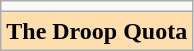<table class="wikitable">
<tr align="center">
<td></td>
</tr>
<tr>
<th style="background:#ffdead;">The Droop Quota</th>
</tr>
</table>
